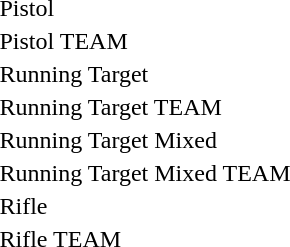<table>
<tr>
<td>Pistol</td>
<td></td>
<td></td>
<td></td>
</tr>
<tr>
<td>Pistol TEAM</td>
<td></td>
<td></td>
<td></td>
</tr>
<tr>
<td>Running Target</td>
<td></td>
<td></td>
<td></td>
</tr>
<tr>
<td>Running Target TEAM</td>
<td></td>
<td></td>
<td></td>
</tr>
<tr>
<td>Running Target Mixed</td>
<td></td>
<td></td>
<td></td>
</tr>
<tr>
<td>Running Target Mixed TEAM</td>
<td></td>
<td></td>
<td></td>
</tr>
<tr>
<td>Rifle</td>
<td></td>
<td></td>
<td></td>
</tr>
<tr>
<td>Rifle TEAM</td>
<td></td>
<td></td>
<td></td>
</tr>
</table>
